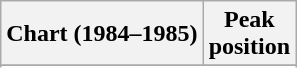<table class="wikitable sortable plainrowheaders" style="text-align:center">
<tr>
<th>Chart (1984–1985)</th>
<th>Peak<br>position</th>
</tr>
<tr>
</tr>
<tr>
</tr>
<tr>
</tr>
<tr>
</tr>
<tr>
</tr>
</table>
